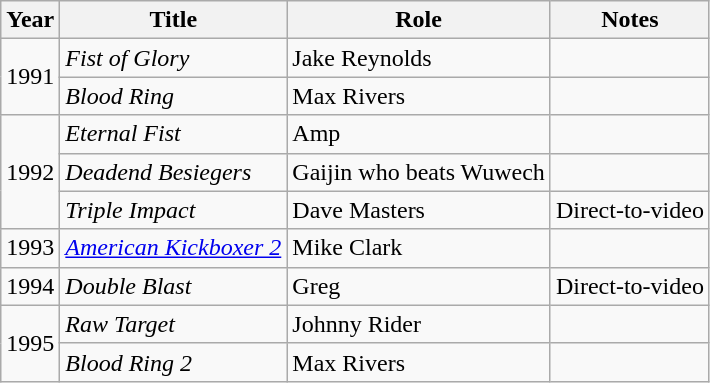<table class="wikitable sortable">
<tr>
<th>Year</th>
<th>Title</th>
<th>Role</th>
<th>Notes</th>
</tr>
<tr>
<td rowspan=2>1991</td>
<td><em>Fist of Glory</em></td>
<td>Jake Reynolds</td>
<td></td>
</tr>
<tr>
<td><em>Blood Ring</em></td>
<td>Max Rivers</td>
<td></td>
</tr>
<tr>
<td rowspan=3>1992</td>
<td><em>Eternal Fist</em></td>
<td>Amp</td>
<td></td>
</tr>
<tr>
<td><em>Deadend Besiegers</em></td>
<td>Gaijin who beats Wuwech</td>
<td></td>
</tr>
<tr>
<td><em>Triple Impact</em></td>
<td>Dave Masters</td>
<td>Direct-to-video</td>
</tr>
<tr>
<td>1993</td>
<td><em><a href='#'>American Kickboxer 2</a></em></td>
<td>Mike Clark</td>
<td></td>
</tr>
<tr>
<td>1994</td>
<td><em>Double Blast</em></td>
<td>Greg</td>
<td>Direct-to-video</td>
</tr>
<tr>
<td rowspan=2>1995</td>
<td><em>Raw Target</em></td>
<td>Johnny Rider</td>
<td></td>
</tr>
<tr>
<td><em>Blood Ring 2</em></td>
<td>Max Rivers</td>
<td></td>
</tr>
</table>
